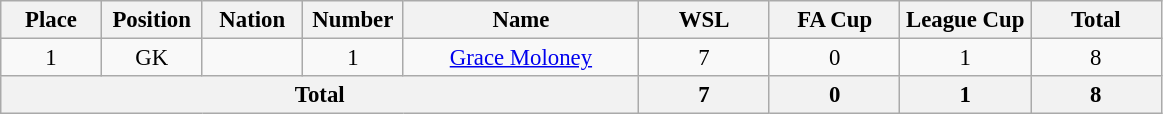<table class="wikitable" style="font-size: 95%; text-align: center;">
<tr>
<th width=60>Place</th>
<th width=60>Position</th>
<th width=60>Nation</th>
<th width=60>Number</th>
<th width=150>Name</th>
<th width=80>WSL</th>
<th width=80>FA Cup</th>
<th width=80>League Cup</th>
<th width=80>Total</th>
</tr>
<tr>
<td>1</td>
<td>GK</td>
<td></td>
<td>1</td>
<td><a href='#'>Grace Moloney</a></td>
<td>7</td>
<td>0</td>
<td>1</td>
<td>8</td>
</tr>
<tr>
<th colspan=5>Total</th>
<th>7</th>
<th>0</th>
<th>1</th>
<th>8</th>
</tr>
</table>
